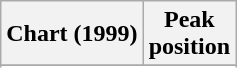<table class="wikitable sortable">
<tr>
<th>Chart (1999)</th>
<th>Peak<br>position</th>
</tr>
<tr>
</tr>
<tr>
</tr>
<tr>
</tr>
<tr>
</tr>
<tr>
</tr>
</table>
